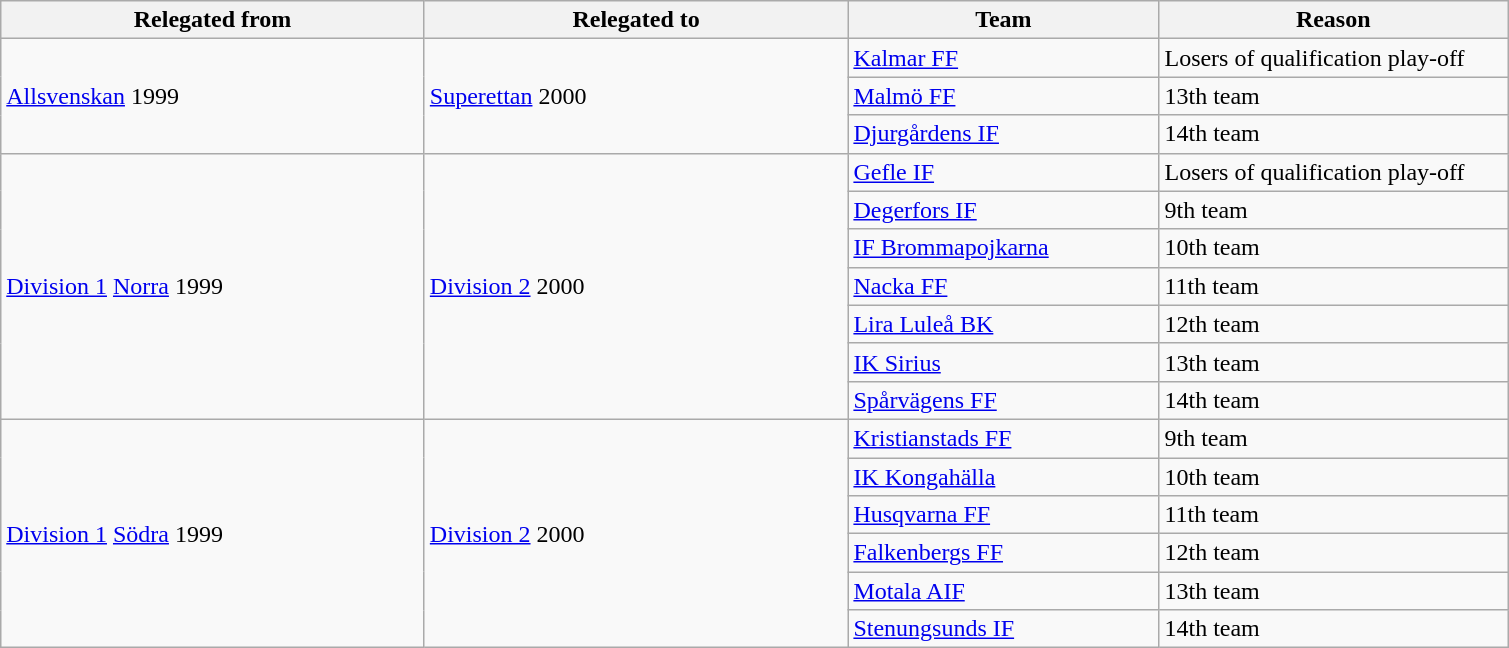<table class="wikitable" style="text-align: left">
<tr>
<th style="width: 275px;">Relegated from</th>
<th style="width: 275px;">Relegated to</th>
<th style="width: 200px;">Team</th>
<th style="width: 225px;">Reason</th>
</tr>
<tr>
<td rowspan=3><a href='#'>Allsvenskan</a> 1999</td>
<td rowspan=3><a href='#'>Superettan</a> 2000</td>
<td><a href='#'>Kalmar FF</a></td>
<td>Losers of qualification play-off</td>
</tr>
<tr>
<td><a href='#'>Malmö FF</a></td>
<td>13th team</td>
</tr>
<tr>
<td><a href='#'>Djurgårdens IF</a></td>
<td>14th team</td>
</tr>
<tr>
<td rowspan=7><a href='#'>Division 1</a> <a href='#'>Norra</a> 1999</td>
<td rowspan=7><a href='#'>Division 2</a> 2000</td>
<td><a href='#'>Gefle IF</a></td>
<td>Losers of qualification play-off</td>
</tr>
<tr>
<td><a href='#'>Degerfors IF</a></td>
<td>9th team</td>
</tr>
<tr>
<td><a href='#'>IF Brommapojkarna</a></td>
<td>10th team</td>
</tr>
<tr>
<td><a href='#'>Nacka FF</a></td>
<td>11th team</td>
</tr>
<tr>
<td><a href='#'>Lira Luleå BK</a></td>
<td>12th team</td>
</tr>
<tr>
<td><a href='#'>IK Sirius</a></td>
<td>13th team</td>
</tr>
<tr>
<td><a href='#'>Spårvägens FF</a></td>
<td>14th team</td>
</tr>
<tr>
<td rowspan=6><a href='#'>Division 1</a> <a href='#'>Södra</a> 1999</td>
<td rowspan=6><a href='#'>Division 2</a> 2000</td>
<td><a href='#'>Kristianstads FF</a></td>
<td>9th team</td>
</tr>
<tr>
<td><a href='#'>IK Kongahälla</a></td>
<td>10th team</td>
</tr>
<tr>
<td><a href='#'>Husqvarna FF</a></td>
<td>11th team</td>
</tr>
<tr>
<td><a href='#'>Falkenbergs FF</a></td>
<td>12th team</td>
</tr>
<tr>
<td><a href='#'>Motala AIF</a></td>
<td>13th team</td>
</tr>
<tr>
<td><a href='#'>Stenungsunds IF</a></td>
<td>14th team</td>
</tr>
</table>
